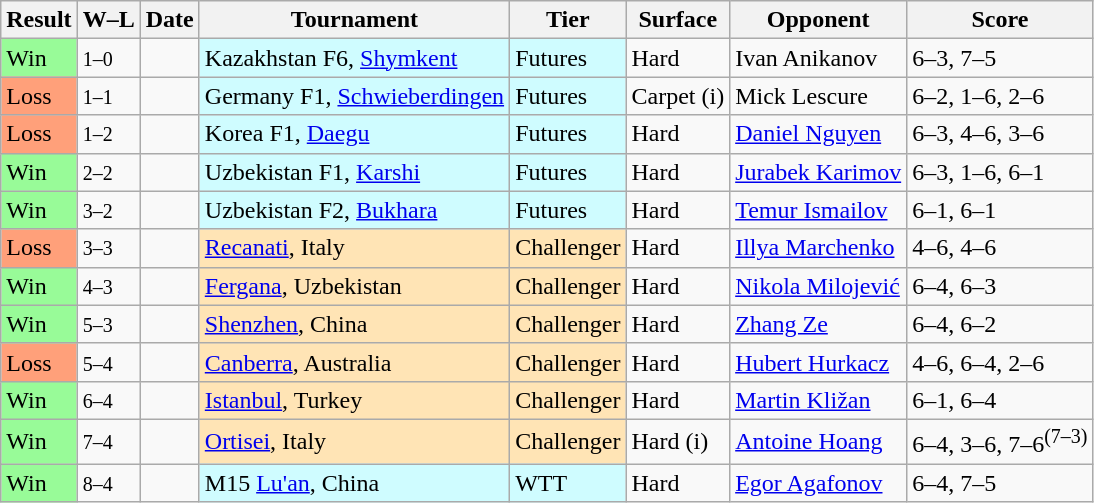<table class="sortable wikitable">
<tr>
<th>Result</th>
<th class=unsortable>W–L</th>
<th>Date</th>
<th>Tournament</th>
<th>Tier</th>
<th>Surface</th>
<th>Opponent</th>
<th class=unsortable>Score</th>
</tr>
<tr>
<td bgcolor=98FB98>Win</td>
<td><small>1–0</small></td>
<td><a href='#'></a></td>
<td style=background:#cffcff>Kazakhstan F6, <a href='#'>Shymkent</a></td>
<td style=background:#cffcff>Futures</td>
<td>Hard</td>
<td> Ivan Anikanov</td>
<td>6–3, 7–5</td>
</tr>
<tr>
<td bgcolor=FFA07A>Loss</td>
<td><small>1–1</small></td>
<td><a href='#'></a></td>
<td style=background:#cffcff>Germany F1, <a href='#'>Schwieberdingen</a></td>
<td style=background:#cffcff>Futures</td>
<td>Carpet (i)</td>
<td> Mick Lescure</td>
<td>6–2, 1–6, 2–6</td>
</tr>
<tr>
<td bgcolor=FFA07A>Loss</td>
<td><small>1–2</small></td>
<td><a href='#'></a></td>
<td style=background:#cffcff>Korea F1, <a href='#'>Daegu</a></td>
<td style=background:#cffcff>Futures</td>
<td>Hard</td>
<td> <a href='#'>Daniel Nguyen</a></td>
<td>6–3, 4–6, 3–6</td>
</tr>
<tr>
<td bgcolor=98FB98>Win</td>
<td><small>2–2</small></td>
<td><a href='#'></a></td>
<td style=background:#cffcff>Uzbekistan F1, <a href='#'>Karshi</a></td>
<td style=background:#cffcff>Futures</td>
<td>Hard</td>
<td> <a href='#'>Jurabek Karimov</a></td>
<td>6–3, 1–6, 6–1</td>
</tr>
<tr>
<td bgcolor=98FB98>Win</td>
<td><small>3–2</small></td>
<td><a href='#'></a></td>
<td style=background:#cffcff>Uzbekistan F2, <a href='#'>Bukhara</a></td>
<td style=background:#cffcff>Futures</td>
<td>Hard</td>
<td> <a href='#'>Temur Ismailov</a></td>
<td>6–1, 6–1</td>
</tr>
<tr>
<td bgcolor=FFA07A>Loss</td>
<td><small>3–3</small></td>
<td><a href='#'></a></td>
<td style=background:moccasin><a href='#'>Recanati</a>, Italy</td>
<td style=background:moccasin>Challenger</td>
<td>Hard</td>
<td> <a href='#'>Illya Marchenko</a></td>
<td>4–6, 4–6</td>
</tr>
<tr>
<td bgcolor=98FB98>Win</td>
<td><small>4–3</small></td>
<td><a href='#'></a></td>
<td style=background:moccasin><a href='#'>Fergana</a>, Uzbekistan</td>
<td style=background:moccasin>Challenger</td>
<td>Hard</td>
<td> <a href='#'>Nikola Milojević</a></td>
<td>6–4, 6–3</td>
</tr>
<tr>
<td bgcolor=98FB98>Win</td>
<td><small>5–3</small></td>
<td><a href='#'></a></td>
<td style=background:moccasin><a href='#'>Shenzhen</a>, China</td>
<td style=background:moccasin>Challenger</td>
<td>Hard</td>
<td> <a href='#'>Zhang Ze</a></td>
<td>6–4, 6–2</td>
</tr>
<tr>
<td bgcolor=FFA07A>Loss</td>
<td><small>5–4</small></td>
<td><a href='#'></a></td>
<td style=background:moccasin><a href='#'>Canberra</a>, Australia</td>
<td style=background:moccasin>Challenger</td>
<td>Hard</td>
<td> <a href='#'>Hubert Hurkacz</a></td>
<td>4–6, 6–4, 2–6</td>
</tr>
<tr>
<td bgcolor=98FB98>Win</td>
<td><small>6–4</small></td>
<td><a href='#'></a></td>
<td style=background:moccasin><a href='#'>Istanbul</a>, Turkey</td>
<td style=background:moccasin>Challenger</td>
<td>Hard</td>
<td> <a href='#'>Martin Kližan</a></td>
<td>6–1, 6–4</td>
</tr>
<tr>
<td bgcolor=98FB98>Win</td>
<td><small>7–4</small></td>
<td><a href='#'></a></td>
<td style=background:moccasin><a href='#'>Ortisei</a>, Italy</td>
<td style=background:moccasin>Challenger</td>
<td>Hard (i)</td>
<td> <a href='#'>Antoine Hoang</a></td>
<td>6–4, 3–6, 7–6<sup>(7–3)</sup></td>
</tr>
<tr>
<td bgcolor=98FB98>Win</td>
<td><small>8–4</small></td>
<td><a href='#'></a></td>
<td style=background:#cffcff>M15 <a href='#'>Lu'an</a>, China</td>
<td style=background:#cffcff>WTT</td>
<td>Hard</td>
<td> <a href='#'>Egor Agafonov</a></td>
<td>6–4, 7–5</td>
</tr>
</table>
